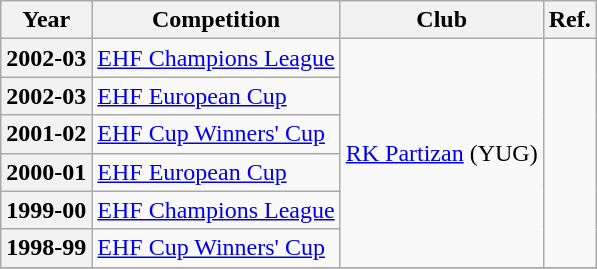<table class=wikitable>
<tr>
<th>Year</th>
<th>Competition</th>
<th>Club</th>
<th>Ref.</th>
</tr>
<tr>
<th>2002-03</th>
<td><a href='#'>EHF Champions League</a></td>
<td rowspan=6><a href='#'>RK Partizan</a> (YUG)</td>
<td rowspan=6></td>
</tr>
<tr>
<th>2002-03</th>
<td><a href='#'>EHF European Cup</a></td>
</tr>
<tr>
<th>2001-02</th>
<td><a href='#'>EHF Cup Winners' Cup</a></td>
</tr>
<tr>
<th>2000-01</th>
<td><a href='#'>EHF European Cup</a></td>
</tr>
<tr>
<th>1999-00</th>
<td><a href='#'>EHF Champions League</a></td>
</tr>
<tr>
<th>1998-99</th>
<td><a href='#'>EHF Cup Winners' Cup</a></td>
</tr>
<tr>
</tr>
</table>
